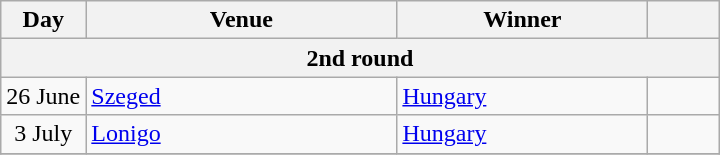<table class=wikitable>
<tr>
<th>Day</th>
<th width=200px>Venue</th>
<th width=160px>Winner</th>
<th width=40px></th>
</tr>
<tr>
<th colspan=4>2nd round</th>
</tr>
<tr>
<td align=center>26 June</td>
<td> <a href='#'>Szeged</a></td>
<td> <a href='#'>Hungary</a></td>
</tr>
<tr>
<td align=center>3 July</td>
<td> <a href='#'>Lonigo</a></td>
<td> <a href='#'>Hungary</a></td>
<td align=center></td>
</tr>
<tr>
</tr>
</table>
